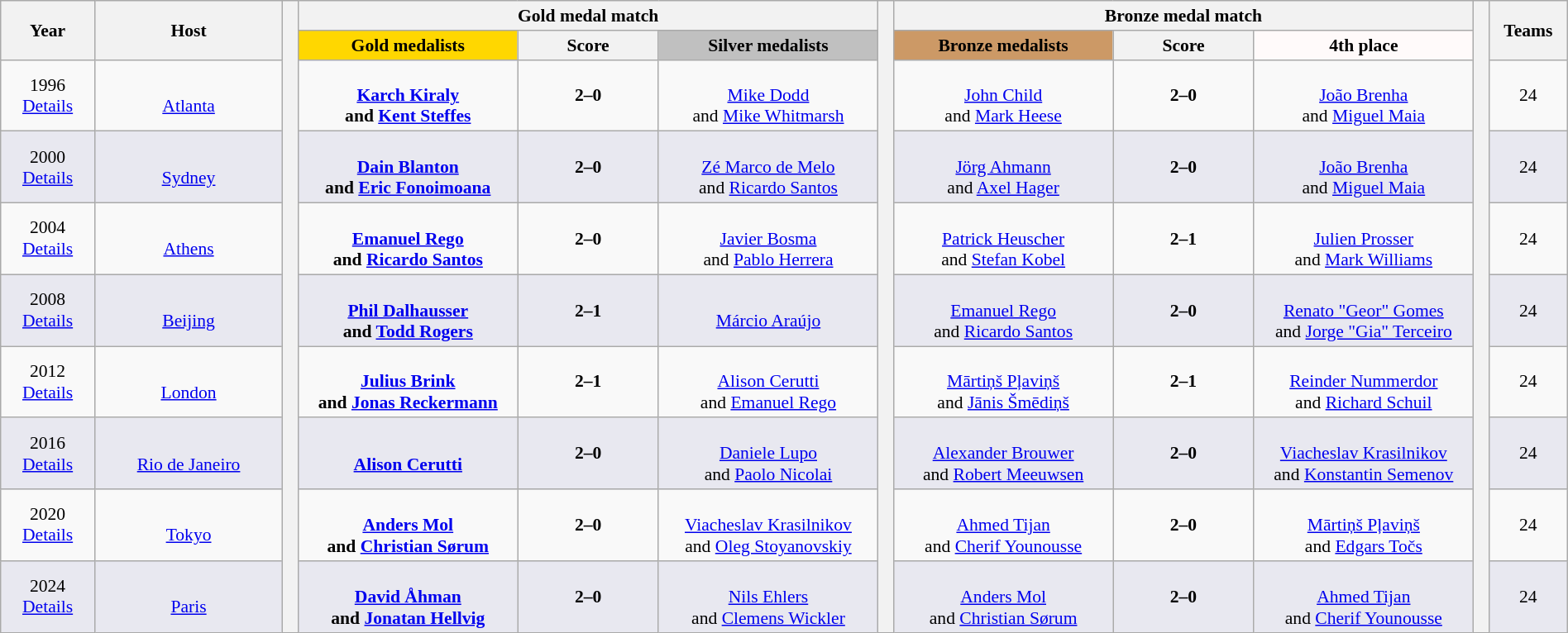<table class="wikitable" style="font-size:90%; width: 100%; text-align: center;">
<tr>
<th rowspan="2" style="width:6%;">Year</th>
<th rowspan="2" style="width:12%;">Host</th>
<th width=1% rowspan=10 bgcolor=ffffff></th>
<th colspan="3">Gold medal match</th>
<th width=1% rowspan=10 bgcolor=ffffff></th>
<th colspan="3">Bronze medal match</th>
<th width=1% rowspan=10 bgcolor=ffffff></th>
<th rowspan="2" style="width:5%;">Teams</th>
</tr>
<tr style="background:#efefef;">
<th style="width:14%; background:gold;">Gold medalists</th>
<th width=9%>Score</th>
<th style="width:14%; background:silver;">Silver medalists</th>
<th style="width:14%; background:#c96;">Bronze medalists</th>
<th width=9%>Score</th>
<th style="width:14%; background:snow;">4th place</th>
</tr>
<tr>
<td>1996<br><a href='#'>Details</a></td>
<td><br><a href='#'>Atlanta</a></td>
<td><strong><br><a href='#'>Karch Kiraly</a><br>and <a href='#'>Kent Steffes</a></strong></td>
<td><strong>2–0</strong> </td>
<td><br><a href='#'>Mike Dodd</a><br>and <a href='#'>Mike Whitmarsh</a></td>
<td><br><a href='#'>John Child</a><br>and <a href='#'>Mark Heese</a></td>
<td><strong>2–0</strong></td>
<td><br><a href='#'>João Brenha</a><br>and <a href='#'>Miguel Maia</a></td>
<td>24</td>
</tr>
<tr bgcolor=#E8E8F0>
<td>2000<br><a href='#'>Details</a></td>
<td><br><a href='#'>Sydney</a></td>
<td><strong><br><a href='#'>Dain Blanton</a><br>and <a href='#'>Eric Fonoimoana</a></strong></td>
<td><strong>2–0</strong> </td>
<td><br><a href='#'>Zé Marco de Melo</a><br>and <a href='#'>Ricardo Santos</a></td>
<td><br><a href='#'>Jörg Ahmann</a><br>and <a href='#'>Axel Hager</a></td>
<td><strong>2–0</strong></td>
<td><br><a href='#'>João Brenha</a><br>and <a href='#'>Miguel Maia</a></td>
<td>24</td>
</tr>
<tr>
<td>2004<br><a href='#'>Details</a></td>
<td><br><a href='#'>Athens</a></td>
<td><strong><br><a href='#'>Emanuel Rego</a><br>and <a href='#'>Ricardo Santos</a></strong></td>
<td><strong>2–0</strong> </td>
<td><br><a href='#'>Javier Bosma</a><br>and <a href='#'>Pablo Herrera</a></td>
<td><br><a href='#'>Patrick Heuscher</a><br>and <a href='#'>Stefan Kobel</a></td>
<td><strong>2–1</strong></td>
<td><br><a href='#'>Julien Prosser</a><br>and <a href='#'>Mark Williams</a></td>
<td>24</td>
</tr>
<tr bgcolor=#E8E8F0>
<td>2008<br><a href='#'>Details</a></td>
<td><br><a href='#'>Beijing</a></td>
<td><strong><br><a href='#'>Phil Dalhausser</a><br>and <a href='#'>Todd Rogers</a></strong></td>
<td><strong>2–1</strong> </td>
<td><br><a href='#'>Márcio Araújo</a><br></td>
<td><br><a href='#'>Emanuel Rego</a><br>and <a href='#'>Ricardo Santos</a></td>
<td><strong>2–0</strong></td>
<td><br><a href='#'>Renato "Geor" Gomes</a><br>and <a href='#'>Jorge "Gia" Terceiro</a></td>
<td>24</td>
</tr>
<tr>
<td>2012<br><a href='#'>Details</a></td>
<td><br><a href='#'>London</a></td>
<td><strong><br><a href='#'>Julius Brink</a><br>and <a href='#'>Jonas Reckermann</a></strong></td>
<td><strong>2–1</strong> </td>
<td><br><a href='#'>Alison Cerutti</a><br>and <a href='#'>Emanuel Rego</a></td>
<td><br><a href='#'>Mārtiņš Pļaviņš</a><br>and <a href='#'>Jānis Šmēdiņš</a></td>
<td><strong>2–1</strong></td>
<td><br><a href='#'>Reinder Nummerdor</a><br>and <a href='#'>Richard Schuil</a></td>
<td>24</td>
</tr>
<tr bgcolor=#E8E8F0>
<td>2016<br><a href='#'>Details</a></td>
<td><br><a href='#'>Rio de Janeiro</a></td>
<td><strong><br><a href='#'>Alison Cerutti</a><br></strong></td>
<td><strong>2–0</strong> </td>
<td><br><a href='#'>Daniele Lupo</a><br>and <a href='#'>Paolo Nicolai</a></td>
<td><br><a href='#'>Alexander Brouwer</a><br>and <a href='#'>Robert Meeuwsen</a></td>
<td><strong>2–0</strong></td>
<td><br><a href='#'>Viacheslav Krasilnikov</a><br>and <a href='#'>Konstantin Semenov</a></td>
<td>24</td>
</tr>
<tr>
<td>2020<br><a href='#'>Details</a></td>
<td><br><a href='#'>Tokyo</a></td>
<td><strong><br><a href='#'>Anders Mol</a><br>and <a href='#'>Christian Sørum</a></strong></td>
<td><strong>2–0</strong> </td>
<td><br><a href='#'>Viacheslav Krasilnikov</a><br>and <a href='#'>Oleg Stoyanovskiy</a></td>
<td><br><a href='#'>Ahmed Tijan</a><br>and <a href='#'>Cherif Younousse</a></td>
<td><strong>2–0</strong></td>
<td><br><a href='#'>Mārtiņš Pļaviņš</a><br>and <a href='#'>Edgars Točs</a></td>
<td>24</td>
</tr>
<tr bgcolor=#E8E8F0>
<td>2024<br><a href='#'>Details</a></td>
<td><br><a href='#'>Paris</a></td>
<td><strong><br><a href='#'>David Åhman</a><br>and <a href='#'>Jonatan Hellvig</a></strong></td>
<td><strong>2–0</strong> </td>
<td><br><a href='#'>Nils Ehlers</a><br>and <a href='#'>Clemens Wickler</a></td>
<td><br><a href='#'>Anders Mol</a><br>and <a href='#'>Christian Sørum</a></td>
<td><strong>2–0</strong></td>
<td><br><a href='#'>Ahmed Tijan</a><br>and <a href='#'>Cherif Younousse</a></td>
<td>24</td>
</tr>
</table>
